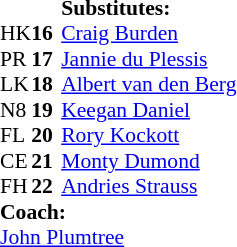<table style="font-size: 90%" cellspacing="0" cellpadding="0">
<tr>
<th width="20"></th>
<th width="20"></th>
<td colspan=3><strong>Substitutes:</strong></td>
</tr>
<tr>
<td>HK</td>
<td><strong>16</strong></td>
<td><a href='#'>Craig Burden</a></td>
</tr>
<tr>
<td>PR</td>
<td><strong>17</strong></td>
<td><a href='#'>Jannie du Plessis</a></td>
</tr>
<tr>
<td>LK</td>
<td><strong>18</strong></td>
<td><a href='#'>Albert van den Berg</a></td>
<td></td>
<td></td>
</tr>
<tr>
<td>N8</td>
<td><strong>19</strong></td>
<td><a href='#'>Keegan Daniel</a></td>
<td></td>
<td></td>
</tr>
<tr>
<td>FL</td>
<td><strong>20</strong></td>
<td><a href='#'>Rory Kockott</a></td>
</tr>
<tr>
<td>CE</td>
<td><strong>21</strong></td>
<td><a href='#'>Monty Dumond</a></td>
<td></td>
<td></td>
</tr>
<tr>
<td>FH</td>
<td><strong>22</strong></td>
<td><a href='#'>Andries Strauss</a></td>
</tr>
<tr>
<td colspan="3"><strong>Coach:</strong></td>
</tr>
<tr>
<td colspan="4"> <a href='#'>John Plumtree</a></td>
</tr>
</table>
